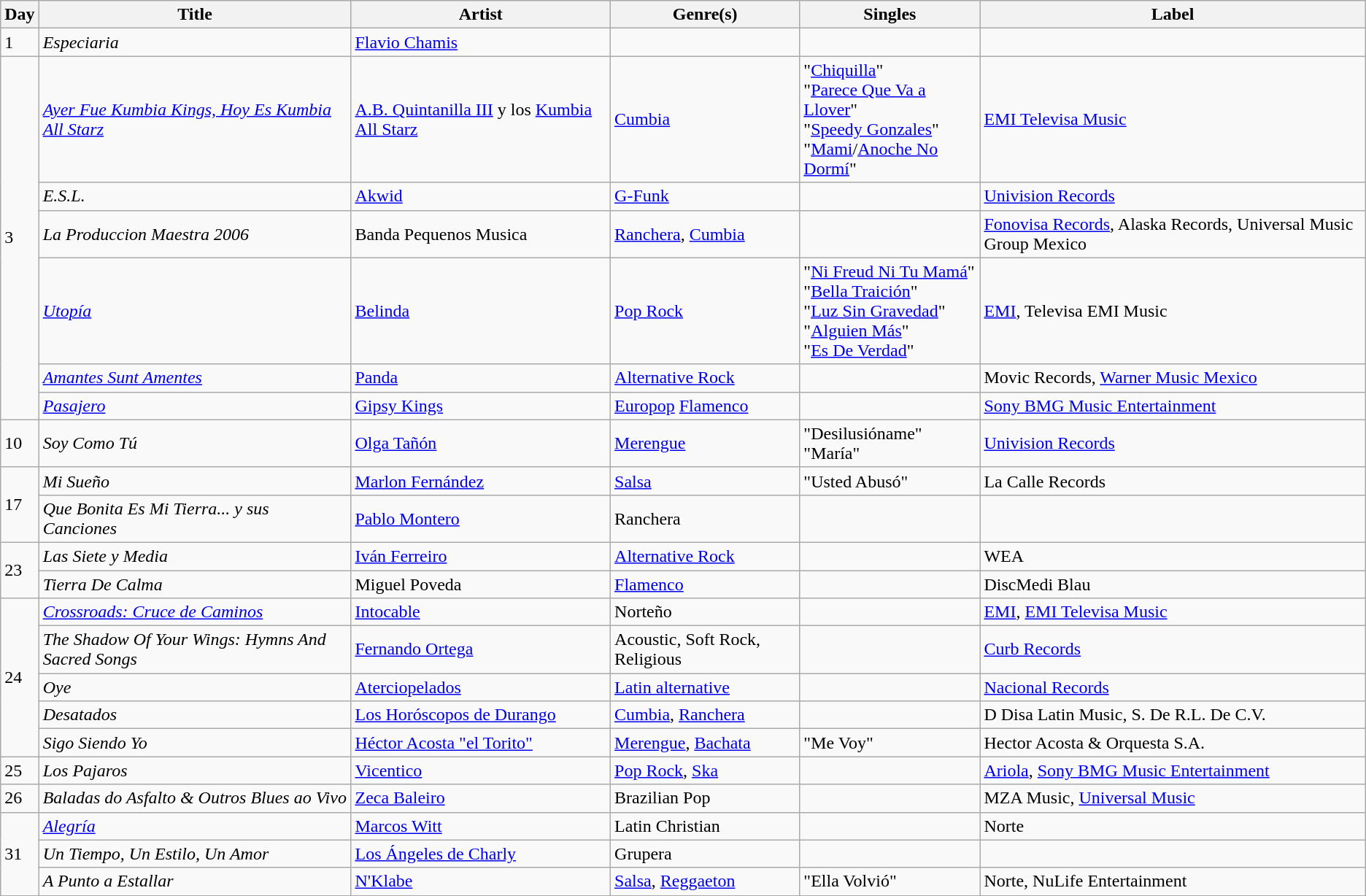<table class="wikitable sortable" style="text-align: left;">
<tr>
<th>Day</th>
<th>Title</th>
<th>Artist</th>
<th>Genre(s)</th>
<th>Singles</th>
<th>Label</th>
</tr>
<tr>
<td>1</td>
<td><em>Especiaria</em></td>
<td><a href='#'>Flavio Chamis</a></td>
<td></td>
<td></td>
<td></td>
</tr>
<tr>
<td rowspan="6">3</td>
<td><em><a href='#'>Ayer Fue Kumbia Kings, Hoy Es Kumbia All Starz</a></em></td>
<td><a href='#'>A.B. Quintanilla III</a> y los <a href='#'>Kumbia All Starz</a></td>
<td><a href='#'>Cumbia</a></td>
<td>"<a href='#'>Chiquilla</a>"<br>"<a href='#'>Parece Que Va a Llover</a>"<br>"<a href='#'>Speedy Gonzales</a>"<br>"<a href='#'>Mami</a>/<a href='#'>Anoche No Dormí</a>"</td>
<td><a href='#'>EMI Televisa Music</a></td>
</tr>
<tr>
<td><em>E.S.L.</em></td>
<td><a href='#'>Akwid</a></td>
<td><a href='#'>G-Funk</a></td>
<td></td>
<td><a href='#'>Univision Records</a></td>
</tr>
<tr>
<td><em>La Produccion Maestra 2006</em></td>
<td>Banda Pequenos Musica</td>
<td><a href='#'>Ranchera</a>, <a href='#'>Cumbia</a></td>
<td></td>
<td><a href='#'>Fonovisa Records</a>, Alaska Records, Universal Music Group Mexico</td>
</tr>
<tr>
<td><em><a href='#'>Utopía</a></em></td>
<td><a href='#'>Belinda</a></td>
<td><a href='#'>Pop Rock</a></td>
<td>"<a href='#'>Ni Freud Ni Tu Mamá</a>"<br>"<a href='#'>Bella Traición</a>"<br>"<a href='#'>Luz Sin Gravedad</a>"<br>"<a href='#'>Alguien Más</a>"<br>"<a href='#'>Es De Verdad</a>"</td>
<td><a href='#'>EMI</a>, Televisa EMI Music</td>
</tr>
<tr>
<td><em><a href='#'>Amantes Sunt Amentes</a></em></td>
<td><a href='#'>Panda</a></td>
<td><a href='#'>Alternative Rock</a></td>
<td></td>
<td>Movic Records, <a href='#'>Warner Music Mexico</a></td>
</tr>
<tr>
<td><em><a href='#'>Pasajero</a></em></td>
<td><a href='#'>Gipsy Kings</a></td>
<td><a href='#'>Europop</a> <a href='#'>Flamenco</a></td>
<td></td>
<td><a href='#'>Sony BMG Music Entertainment</a></td>
</tr>
<tr>
<td>10</td>
<td><em>Soy Como Tú</em></td>
<td><a href='#'>Olga Tañón</a></td>
<td><a href='#'>Merengue</a></td>
<td>"Desilusióname"<br>"María"</td>
<td><a href='#'>Univision Records</a></td>
</tr>
<tr>
<td rowspan="2">17</td>
<td><em>Mi Sueño</em></td>
<td><a href='#'>Marlon Fernández</a></td>
<td><a href='#'>Salsa</a></td>
<td>"Usted Abusó"</td>
<td>La Calle Records</td>
</tr>
<tr>
<td><em>Que Bonita Es Mi Tierra... y sus Canciones</em></td>
<td><a href='#'>Pablo Montero</a></td>
<td>Ranchera</td>
<td></td>
<td></td>
</tr>
<tr>
<td rowspan="2">23</td>
<td><em>Las Siete y Media</em></td>
<td><a href='#'>Iván Ferreiro</a></td>
<td><a href='#'>Alternative Rock</a></td>
<td></td>
<td>WEA</td>
</tr>
<tr>
<td><em>Tierra De Calma</em></td>
<td>Miguel Poveda</td>
<td><a href='#'>Flamenco</a></td>
<td></td>
<td>DiscMedi Blau</td>
</tr>
<tr>
<td rowspan="5">24</td>
<td><em><a href='#'>Crossroads: Cruce de Caminos</a></em></td>
<td><a href='#'>Intocable</a></td>
<td>Norteño</td>
<td></td>
<td><a href='#'>EMI</a>, <a href='#'>EMI Televisa Music</a></td>
</tr>
<tr>
<td><em>The Shadow Of Your Wings: Hymns And Sacred Songs</em></td>
<td><a href='#'>Fernando Ortega</a></td>
<td>Acoustic, Soft Rock, Religious</td>
<td></td>
<td><a href='#'>Curb Records</a></td>
</tr>
<tr>
<td><em>Oye</em></td>
<td><a href='#'>Aterciopelados</a></td>
<td><a href='#'>Latin alternative</a></td>
<td></td>
<td><a href='#'>Nacional Records</a></td>
</tr>
<tr>
<td><em>Desatados</em></td>
<td><a href='#'>Los Horóscopos de Durango</a></td>
<td><a href='#'>Cumbia</a>, <a href='#'>Ranchera</a></td>
<td></td>
<td>D Disa Latin Music, S. De R.L. De C.V.</td>
</tr>
<tr>
<td><em>Sigo Siendo Yo</em></td>
<td><a href='#'>Héctor Acosta "el Torito"</a></td>
<td><a href='#'>Merengue</a>, <a href='#'>Bachata</a></td>
<td>"Me Voy"</td>
<td>Hector Acosta & Orquesta S.A.</td>
</tr>
<tr>
<td>25</td>
<td><em>Los Pajaros</em></td>
<td><a href='#'>Vicentico</a></td>
<td><a href='#'>Pop Rock</a>, <a href='#'>Ska</a></td>
<td></td>
<td><a href='#'>Ariola</a>, <a href='#'>Sony BMG Music Entertainment</a></td>
</tr>
<tr>
<td>26</td>
<td><em>Baladas do Asfalto & Outros Blues ao Vivo</em></td>
<td><a href='#'>Zeca Baleiro</a></td>
<td>Brazilian Pop</td>
<td></td>
<td>MZA Music, <a href='#'>Universal Music</a></td>
</tr>
<tr>
<td rowspan="3">31</td>
<td><em><a href='#'>Alegría</a></em></td>
<td><a href='#'>Marcos Witt</a></td>
<td>Latin Christian</td>
<td></td>
<td>Norte</td>
</tr>
<tr>
<td><em>Un Tiempo, Un Estilo, Un Amor</em></td>
<td><a href='#'>Los Ángeles de Charly</a></td>
<td>Grupera</td>
<td></td>
<td></td>
</tr>
<tr>
<td><em>A Punto a Estallar</em></td>
<td><a href='#'>N'Klabe</a></td>
<td><a href='#'>Salsa</a>, <a href='#'>Reggaeton</a></td>
<td>"Ella Volvió"</td>
<td>Norte, NuLife Entertainment</td>
</tr>
<tr>
</tr>
</table>
